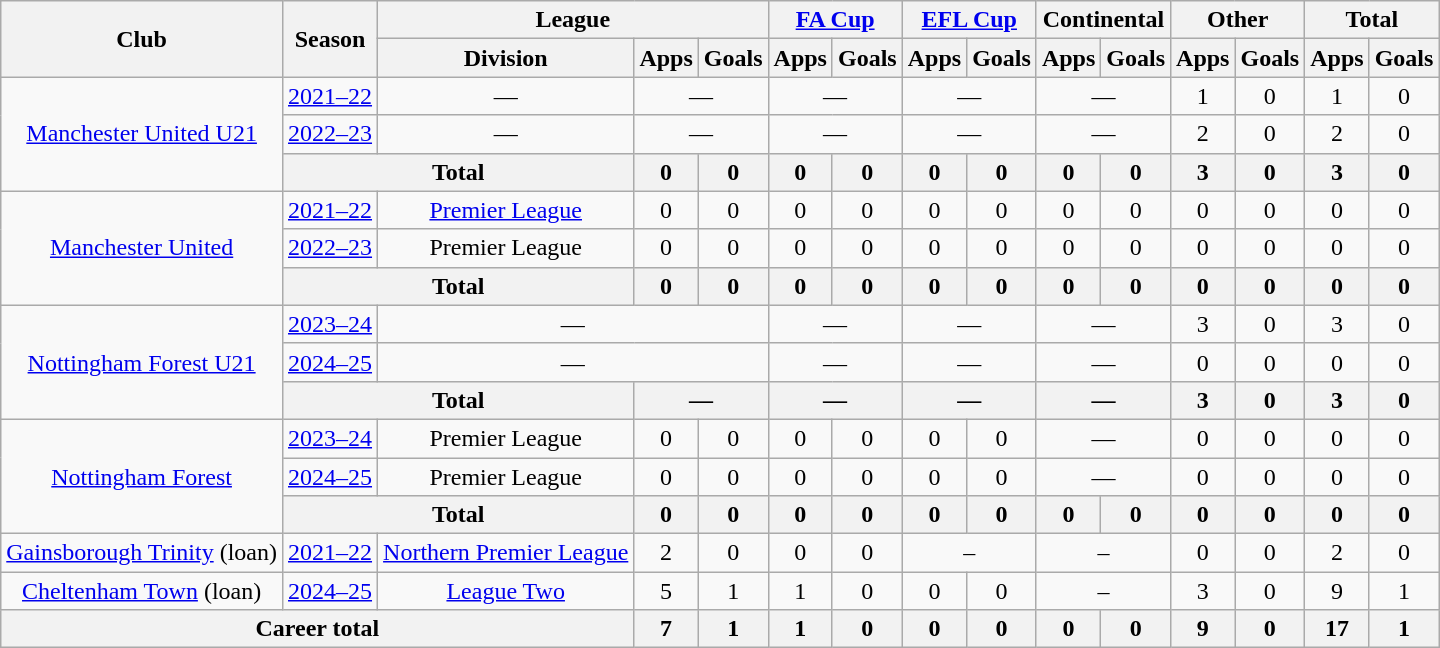<table class=wikitable style=text-align:center>
<tr>
<th rowspan=2>Club</th>
<th rowspan=2>Season</th>
<th colspan=3>League</th>
<th colspan=2><a href='#'>FA Cup</a></th>
<th colspan=2><a href='#'>EFL Cup</a></th>
<th colspan=2>Continental</th>
<th colspan=2>Other</th>
<th colspan=2>Total</th>
</tr>
<tr>
<th>Division</th>
<th>Apps</th>
<th>Goals</th>
<th>Apps</th>
<th>Goals</th>
<th>Apps</th>
<th>Goals</th>
<th>Apps</th>
<th>Goals</th>
<th>Apps</th>
<th>Goals</th>
<th>Apps</th>
<th>Goals</th>
</tr>
<tr>
<td rowspan=3><a href='#'>Manchester United U21</a></td>
<td><a href='#'>2021–22</a></td>
<td>—</td>
<td colspan=2>—</td>
<td colspan=2>—</td>
<td colspan=2>—</td>
<td colspan=2>—</td>
<td>1</td>
<td>0</td>
<td>1</td>
<td>0</td>
</tr>
<tr>
<td><a href='#'>2022–23</a></td>
<td>—</td>
<td colspan=2>—</td>
<td colspan=2>—</td>
<td colspan=2>—</td>
<td colspan=2>—</td>
<td>2</td>
<td>0</td>
<td>2</td>
<td>0</td>
</tr>
<tr>
<th colspan=2>Total</th>
<th>0</th>
<th>0</th>
<th>0</th>
<th>0</th>
<th>0</th>
<th>0</th>
<th>0</th>
<th>0</th>
<th>3</th>
<th>0</th>
<th>3</th>
<th>0</th>
</tr>
<tr>
<td rowspan=3><a href='#'>Manchester United</a></td>
<td><a href='#'>2021–22</a></td>
<td><a href='#'>Premier League</a></td>
<td>0</td>
<td>0</td>
<td>0</td>
<td>0</td>
<td>0</td>
<td>0</td>
<td>0</td>
<td>0</td>
<td>0</td>
<td>0</td>
<td>0</td>
<td>0</td>
</tr>
<tr>
<td><a href='#'>2022–23</a></td>
<td>Premier League</td>
<td>0</td>
<td>0</td>
<td>0</td>
<td>0</td>
<td>0</td>
<td>0</td>
<td>0</td>
<td>0</td>
<td>0</td>
<td>0</td>
<td>0</td>
<td>0</td>
</tr>
<tr>
<th colspan=2>Total</th>
<th>0</th>
<th>0</th>
<th>0</th>
<th>0</th>
<th>0</th>
<th>0</th>
<th>0</th>
<th>0</th>
<th>0</th>
<th>0</th>
<th>0</th>
<th>0</th>
</tr>
<tr>
<td rowspan=3><a href='#'>Nottingham Forest U21</a></td>
<td><a href='#'>2023–24</a></td>
<td colspan=3>—</td>
<td colspan=2>—</td>
<td colspan=2>—</td>
<td colspan=2>—</td>
<td>3</td>
<td>0</td>
<td>3</td>
<td>0</td>
</tr>
<tr>
<td><a href='#'>2024–25</a></td>
<td colspan=3>—</td>
<td colspan=2>—</td>
<td colspan=2>—</td>
<td colspan=2>—</td>
<td>0</td>
<td>0</td>
<td>0</td>
<td>0</td>
</tr>
<tr>
<th colspan=2>Total</th>
<th colspan=2>—</th>
<th colspan=2>—</th>
<th colspan=2>—</th>
<th colspan=2>—</th>
<th>3</th>
<th>0</th>
<th>3</th>
<th>0</th>
</tr>
<tr>
<td rowspan=3><a href='#'>Nottingham Forest</a></td>
<td><a href='#'>2023–24</a></td>
<td>Premier League</td>
<td>0</td>
<td>0</td>
<td>0</td>
<td>0</td>
<td>0</td>
<td>0</td>
<td colspan=2>—</td>
<td>0</td>
<td>0</td>
<td>0</td>
<td>0</td>
</tr>
<tr>
<td><a href='#'>2024–25</a></td>
<td>Premier League</td>
<td>0</td>
<td>0</td>
<td>0</td>
<td>0</td>
<td>0</td>
<td>0</td>
<td colspan=2>—</td>
<td>0</td>
<td>0</td>
<td>0</td>
<td>0</td>
</tr>
<tr>
<th colspan=2>Total</th>
<th>0</th>
<th>0</th>
<th>0</th>
<th>0</th>
<th>0</th>
<th>0</th>
<th>0</th>
<th>0</th>
<th>0</th>
<th>0</th>
<th>0</th>
<th>0</th>
</tr>
<tr>
<td><a href='#'>Gainsborough Trinity</a> (loan)</td>
<td><a href='#'>2021–22</a></td>
<td><a href='#'>Northern Premier League</a></td>
<td>2</td>
<td>0</td>
<td>0</td>
<td>0</td>
<td colspan=2>–</td>
<td colspan=2>–</td>
<td>0</td>
<td>0</td>
<td>2</td>
<td>0</td>
</tr>
<tr>
<td><a href='#'>Cheltenham Town</a> (loan)</td>
<td><a href='#'>2024–25</a></td>
<td><a href='#'>League Two</a></td>
<td>5</td>
<td>1</td>
<td>1</td>
<td>0</td>
<td>0</td>
<td>0</td>
<td colspan=2>–</td>
<td>3</td>
<td>0</td>
<td>9</td>
<td>1</td>
</tr>
<tr>
<th colspan=3>Career total</th>
<th>7</th>
<th>1</th>
<th>1</th>
<th>0</th>
<th>0</th>
<th>0</th>
<th>0</th>
<th>0</th>
<th>9</th>
<th>0</th>
<th>17</th>
<th>1</th>
</tr>
</table>
